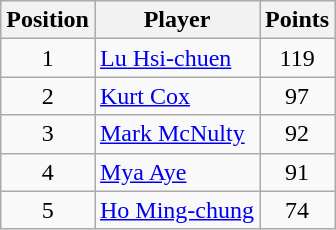<table class=wikitable>
<tr>
<th>Position</th>
<th>Player</th>
<th>Points</th>
</tr>
<tr>
<td align=center>1</td>
<td> <a href='#'>Lu Hsi-chuen</a></td>
<td align=center>119</td>
</tr>
<tr>
<td align=center>2</td>
<td> <a href='#'>Kurt Cox</a></td>
<td align=center>97</td>
</tr>
<tr>
<td align=center>3</td>
<td> <a href='#'>Mark McNulty</a></td>
<td align=center>92</td>
</tr>
<tr>
<td align=center>4</td>
<td> <a href='#'>Mya Aye</a></td>
<td align=center>91</td>
</tr>
<tr>
<td align=center>5</td>
<td> <a href='#'>Ho Ming-chung</a></td>
<td align=center>74</td>
</tr>
</table>
